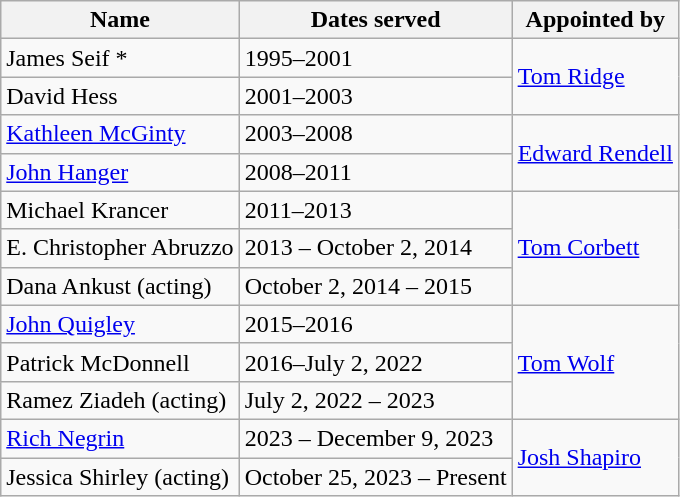<table class="wikitable">
<tr>
<th>Name</th>
<th>Dates served</th>
<th>Appointed by</th>
</tr>
<tr>
<td>James Seif *</td>
<td>1995–2001</td>
<td rowspan="2"><a href='#'>Tom Ridge</a></td>
</tr>
<tr>
<td>David Hess</td>
<td>2001–2003</td>
</tr>
<tr>
<td><a href='#'>Kathleen McGinty</a></td>
<td>2003–2008</td>
<td rowspan="2"><a href='#'>Edward Rendell</a></td>
</tr>
<tr>
<td><a href='#'>John Hanger</a></td>
<td>2008–2011</td>
</tr>
<tr>
<td>Michael Krancer</td>
<td>2011–2013</td>
<td rowspan="3"><a href='#'>Tom Corbett</a></td>
</tr>
<tr>
<td>E. Christopher Abruzzo</td>
<td>2013 – October 2, 2014</td>
</tr>
<tr>
<td>Dana Ankust (acting)</td>
<td>October 2, 2014 – 2015</td>
</tr>
<tr>
<td><a href='#'>John Quigley</a></td>
<td>2015–2016</td>
<td rowspan="3"><a href='#'>Tom Wolf</a></td>
</tr>
<tr>
<td>Patrick McDonnell </td>
<td>2016–July 2, 2022</td>
</tr>
<tr>
<td>Ramez Ziadeh (acting)</td>
<td>July 2, 2022 – 2023</td>
</tr>
<tr>
<td><a href='#'>Rich Negrin</a></td>
<td>2023 – December 9, 2023</td>
<td rowspan="2"><a href='#'>Josh Shapiro</a></td>
</tr>
<tr>
<td>Jessica Shirley (acting)</td>
<td>October 25, 2023 – Present</td>
</tr>
</table>
